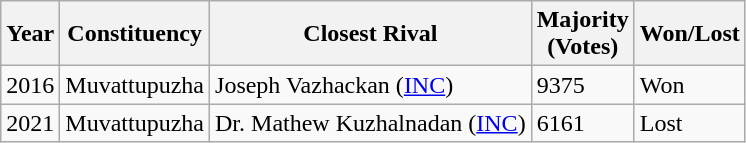<table class="wikitable">
<tr>
<th>Year</th>
<th>Constituency</th>
<th>Closest Rival</th>
<th>Majority<br>(Votes)</th>
<th>Won/Lost</th>
</tr>
<tr>
<td>2016</td>
<td>Muvattupuzha</td>
<td>Joseph Vazhackan (<a href='#'>INC</a>)</td>
<td>9375</td>
<td>Won</td>
</tr>
<tr>
<td>2021</td>
<td>Muvattupuzha</td>
<td>Dr. Mathew Kuzhalnadan (<a href='#'>INC</a>)</td>
<td>6161</td>
<td>Lost</td>
</tr>
</table>
